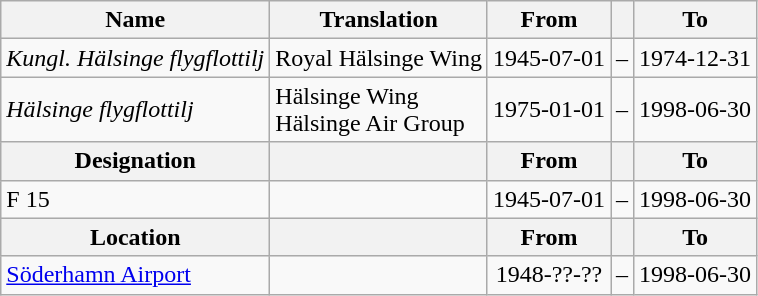<table class="wikitable">
<tr>
<th style="font-weight:bold;">Name</th>
<th style="font-weight:bold;">Translation</th>
<th style="text-align: center; font-weight:bold;">From</th>
<th></th>
<th style="text-align: center; font-weight:bold;">To</th>
</tr>
<tr>
<td style="font-style:italic;">Kungl. Hälsinge flygflottilj</td>
<td>Royal Hälsinge Wing</td>
<td>1945-07-01</td>
<td>–</td>
<td>1974-12-31</td>
</tr>
<tr>
<td style="font-style:italic;">Hälsinge flygflottilj</td>
<td>Hälsinge Wing<br>Hälsinge Air Group</td>
<td>1975-01-01</td>
<td>–</td>
<td>1998-06-30</td>
</tr>
<tr>
<th style="font-weight:bold;">Designation</th>
<th style="font-weight:bold;"></th>
<th style="text-align: center; font-weight:bold;">From</th>
<th></th>
<th style="text-align: center; font-weight:bold;">To</th>
</tr>
<tr>
<td>F 15</td>
<td></td>
<td style="text-align: center;">1945-07-01</td>
<td style="text-align: center;">–</td>
<td style="text-align: center;">1998-06-30</td>
</tr>
<tr>
<th style="font-weight:bold;">Location</th>
<th style="font-weight:bold;"></th>
<th style="text-align: center; font-weight:bold;">From</th>
<th></th>
<th style="text-align: center; font-weight:bold;">To</th>
</tr>
<tr>
<td><a href='#'>Söderhamn Airport</a></td>
<td></td>
<td style="text-align: center;">1948-??-??</td>
<td style="text-align: center;">–</td>
<td style="text-align: center;">1998-06-30</td>
</tr>
</table>
